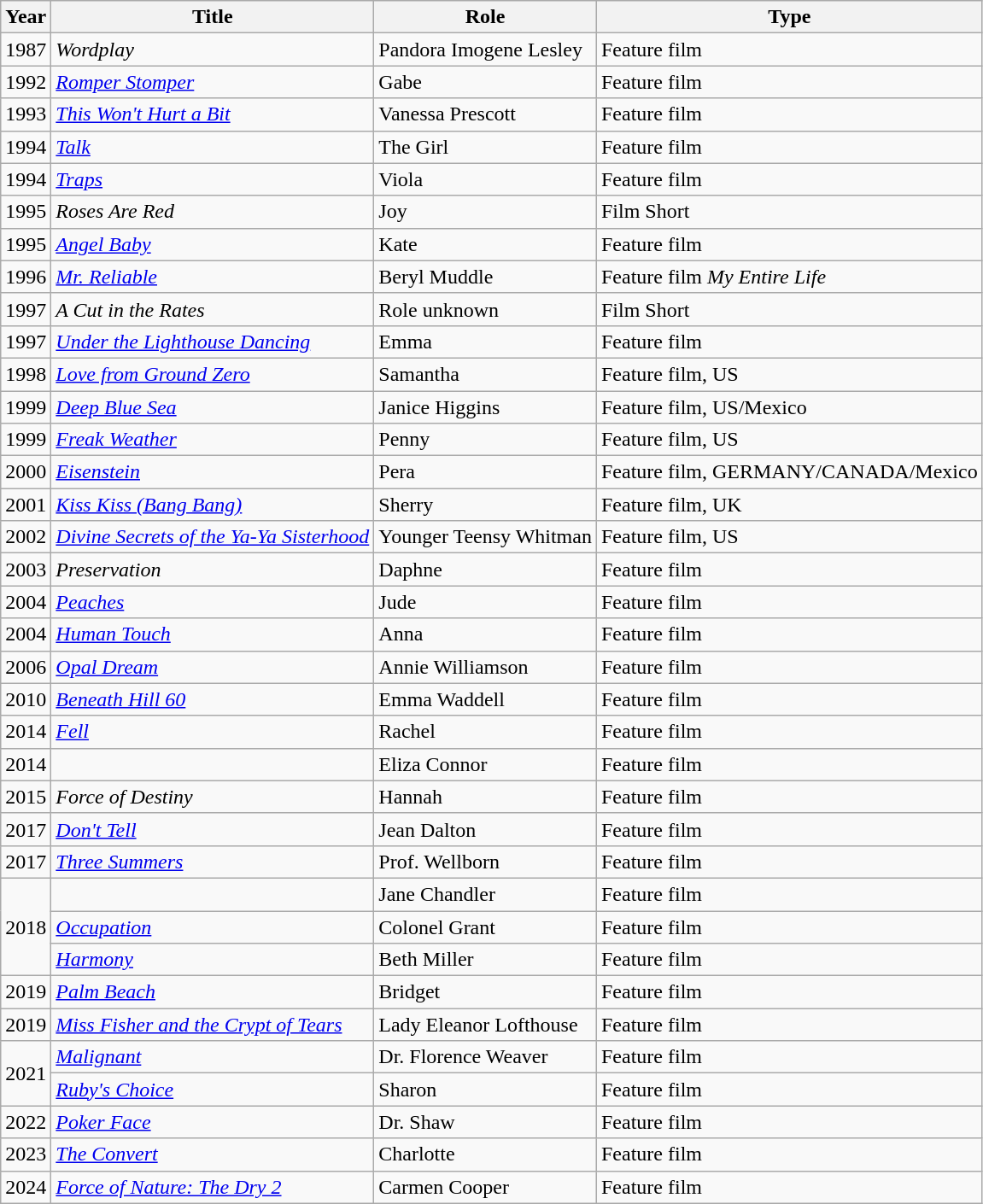<table class="wikitable sortable">
<tr>
<th>Year</th>
<th>Title</th>
<th>Role</th>
<th class="unsortable">Type</th>
</tr>
<tr>
<td>1987</td>
<td><em>Wordplay</em></td>
<td>Pandora Imogene Lesley</td>
<td>Feature film</td>
</tr>
<tr>
<td>1992</td>
<td><em><a href='#'>Romper Stomper</a></em></td>
<td>Gabe</td>
<td>Feature film</td>
</tr>
<tr>
<td>1993</td>
<td><em><a href='#'>This Won't Hurt a Bit</a></em></td>
<td>Vanessa Prescott</td>
<td>Feature film</td>
</tr>
<tr>
<td>1994</td>
<td><em><a href='#'>Talk</a></em></td>
<td>The Girl</td>
<td>Feature film</td>
</tr>
<tr>
<td>1994</td>
<td><em><a href='#'>Traps</a></em></td>
<td>Viola</td>
<td>Feature film</td>
</tr>
<tr>
<td>1995</td>
<td><em>Roses Are Red</em></td>
<td>Joy</td>
<td>Film Short</td>
</tr>
<tr>
<td>1995</td>
<td><em><a href='#'>Angel Baby</a></em></td>
<td>Kate</td>
<td>Feature film</td>
</tr>
<tr>
<td>1996</td>
<td><em><a href='#'>Mr. Reliable</a></em></td>
<td>Beryl Muddle</td>
<td>Feature film  <em>My Entire Life</em></td>
</tr>
<tr>
<td>1997</td>
<td><em>A Cut in the Rates</em></td>
<td>Role unknown</td>
<td>Film Short</td>
</tr>
<tr>
<td>1997</td>
<td><em><a href='#'>Under the Lighthouse Dancing</a></em></td>
<td>Emma</td>
<td>Feature film</td>
</tr>
<tr>
<td>1998</td>
<td><em><a href='#'>Love from Ground Zero</a></em></td>
<td>Samantha</td>
<td>Feature film, US</td>
</tr>
<tr>
<td>1999</td>
<td><em><a href='#'>Deep Blue Sea</a></em></td>
<td>Janice Higgins</td>
<td>Feature film, US/Mexico</td>
</tr>
<tr>
<td>1999</td>
<td><em><a href='#'>Freak Weather</a></em></td>
<td>Penny</td>
<td>Feature film, US</td>
</tr>
<tr>
<td>2000</td>
<td><em><a href='#'>Eisenstein</a></em></td>
<td>Pera</td>
<td>Feature film, GERMANY/CANADA/Mexico</td>
</tr>
<tr>
<td>2001</td>
<td><em><a href='#'>Kiss Kiss (Bang Bang)</a></em></td>
<td>Sherry</td>
<td>Feature film, UK</td>
</tr>
<tr>
<td>2002</td>
<td><em><a href='#'>Divine Secrets of the Ya-Ya Sisterhood</a></em></td>
<td>Younger Teensy Whitman</td>
<td>Feature film, US</td>
</tr>
<tr>
<td>2003</td>
<td><em>Preservation</em></td>
<td>Daphne</td>
<td>Feature film</td>
</tr>
<tr>
<td>2004</td>
<td><em><a href='#'>Peaches</a></em></td>
<td>Jude</td>
<td>Feature film</td>
</tr>
<tr>
<td>2004</td>
<td><em><a href='#'>Human Touch</a></em></td>
<td>Anna</td>
<td>Feature film</td>
</tr>
<tr>
<td>2006</td>
<td><em><a href='#'>Opal Dream</a></em></td>
<td>Annie Williamson</td>
<td>Feature film</td>
</tr>
<tr>
<td>2010</td>
<td><em><a href='#'>Beneath Hill 60</a></em></td>
<td>Emma Waddell</td>
<td>Feature film</td>
</tr>
<tr>
<td>2014</td>
<td><em><a href='#'>Fell</a></em></td>
<td>Rachel</td>
<td>Feature film</td>
</tr>
<tr>
<td>2014</td>
<td><em></em></td>
<td>Eliza Connor</td>
<td>Feature film</td>
</tr>
<tr>
<td>2015</td>
<td><em>Force of Destiny</em></td>
<td>Hannah</td>
<td>Feature film</td>
</tr>
<tr>
<td>2017</td>
<td><em><a href='#'>Don't Tell</a></em></td>
<td>Jean Dalton</td>
<td>Feature film</td>
</tr>
<tr>
<td>2017</td>
<td><em><a href='#'>Three Summers</a></em></td>
<td>Prof. Wellborn</td>
<td>Feature film</td>
</tr>
<tr>
<td rowspan="3">2018</td>
<td><em></em></td>
<td>Jane Chandler</td>
<td>Feature film</td>
</tr>
<tr>
<td><em><a href='#'>Occupation</a></em></td>
<td>Colonel Grant</td>
<td>Feature film</td>
</tr>
<tr>
<td><em><a href='#'>Harmony</a></em></td>
<td>Beth Miller</td>
<td>Feature film</td>
</tr>
<tr>
<td>2019</td>
<td><em><a href='#'>Palm Beach</a></em></td>
<td>Bridget</td>
<td>Feature film</td>
</tr>
<tr>
<td>2019</td>
<td><em><a href='#'>Miss Fisher and the Crypt of Tears</a></em></td>
<td>Lady Eleanor Lofthouse</td>
<td>Feature film</td>
</tr>
<tr>
<td rowspan="2">2021</td>
<td><em><a href='#'>Malignant</a></em></td>
<td>Dr. Florence Weaver</td>
<td>Feature film</td>
</tr>
<tr>
<td><em><a href='#'>Ruby's Choice</a></em></td>
<td>Sharon</td>
<td>Feature film</td>
</tr>
<tr>
<td>2022</td>
<td><em><a href='#'>Poker Face</a></em></td>
<td>Dr. Shaw</td>
<td>Feature film</td>
</tr>
<tr>
<td>2023</td>
<td><em><a href='#'>The Convert</a></em></td>
<td>Charlotte</td>
<td>Feature film</td>
</tr>
<tr>
<td>2024</td>
<td><em><a href='#'>Force of Nature: The Dry 2</a></em></td>
<td>Carmen Cooper</td>
<td>Feature film</td>
</tr>
</table>
